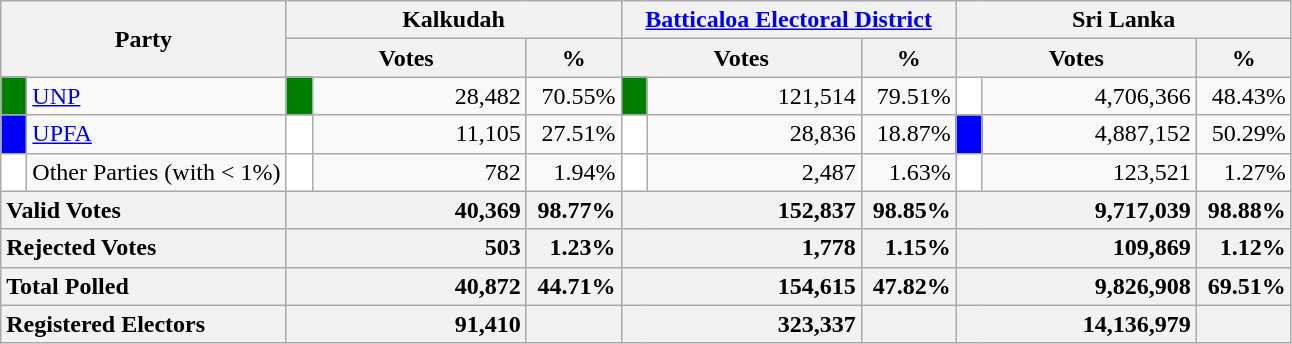<table class="wikitable">
<tr>
<th colspan="2" width="144px"rowspan="2">Party</th>
<th colspan="3" width="216px">Kalkudah</th>
<th colspan="3" width="216px"><a href='#'>Batticaloa Electoral District</a></th>
<th colspan="3" width="216px">Sri Lanka</th>
</tr>
<tr>
<th colspan="2" width="144px">Votes</th>
<th>%</th>
<th colspan="2" width="144px">Votes</th>
<th>%</th>
<th colspan="2" width="144px">Votes</th>
<th>%</th>
</tr>
<tr>
<td style="background-color:green;" width="10px"></td>
<td style="text-align:left;"><a href='#'>UNP</a></td>
<td style="background-color:green;" width="10px"></td>
<td style="text-align:right;">28,482</td>
<td style="text-align:right;">70.55%</td>
<td style="background-color:green;" width="10px"></td>
<td style="text-align:right;">121,514</td>
<td style="text-align:right;">79.51%</td>
<td style="background-color:white;" width="10px"></td>
<td style="text-align:right;">4,706,366</td>
<td style="text-align:right;">48.43%</td>
</tr>
<tr>
<td style="background-color:blue;" width="10px"></td>
<td style="text-align:left;"><a href='#'>UPFA</a></td>
<td style="background-color:white;" width="10px"></td>
<td style="text-align:right;">11,105</td>
<td style="text-align:right;">27.51%</td>
<td style="background-color:white;" width="10px"></td>
<td style="text-align:right;">28,836</td>
<td style="text-align:right;">18.87%</td>
<td style="background-color:blue;" width="10px"></td>
<td style="text-align:right;">4,887,152</td>
<td style="text-align:right;">50.29%</td>
</tr>
<tr>
<td style="background-color:white;" width="10px"></td>
<td style="text-align:left;">Other Parties (with < 1%)</td>
<td style="background-color:white;" width="10px"></td>
<td style="text-align:right;">782</td>
<td style="text-align:right;">1.94%</td>
<td style="background-color:white;" width="10px"></td>
<td style="text-align:right;">2,487</td>
<td style="text-align:right;">1.63%</td>
<td style="background-color:white;" width="10px"></td>
<td style="text-align:right;">123,521</td>
<td style="text-align:right;">1.27%</td>
</tr>
<tr>
<th colspan="2" width="144px"style="text-align:left;">Valid Votes</th>
<th style="text-align:right;"colspan="2" width="144px">40,369</th>
<th style="text-align:right;">98.77%</th>
<th style="text-align:right;"colspan="2" width="144px">152,837</th>
<th style="text-align:right;">98.85%</th>
<th style="text-align:right;"colspan="2" width="144px">9,717,039</th>
<th style="text-align:right;">98.88%</th>
</tr>
<tr>
<th colspan="2" width="144px"style="text-align:left;">Rejected Votes</th>
<th style="text-align:right;"colspan="2" width="144px">503</th>
<th style="text-align:right;">1.23%</th>
<th style="text-align:right;"colspan="2" width="144px">1,778</th>
<th style="text-align:right;">1.15%</th>
<th style="text-align:right;"colspan="2" width="144px">109,869</th>
<th style="text-align:right;">1.12%</th>
</tr>
<tr>
<th colspan="2" width="144px"style="text-align:left;">Total Polled</th>
<th style="text-align:right;"colspan="2" width="144px">40,872</th>
<th style="text-align:right;">44.71%</th>
<th style="text-align:right;"colspan="2" width="144px">154,615</th>
<th style="text-align:right;">47.82%</th>
<th style="text-align:right;"colspan="2" width="144px">9,826,908</th>
<th style="text-align:right;">69.51%</th>
</tr>
<tr>
<th colspan="2" width="144px"style="text-align:left;">Registered Electors</th>
<th style="text-align:right;"colspan="2" width="144px">91,410</th>
<th></th>
<th style="text-align:right;"colspan="2" width="144px">323,337</th>
<th></th>
<th style="text-align:right;"colspan="2" width="144px">14,136,979</th>
<th></th>
</tr>
</table>
